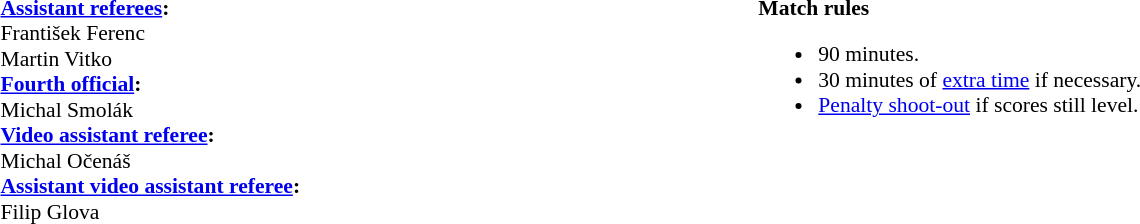<table width=100% style="font-size:90%">
<tr>
<td><br><strong><a href='#'>Assistant referees</a>:</strong>
<br>František Ferenc
<br>Martin Vitko
<br><strong><a href='#'>Fourth official</a>:</strong>
<br>Michal Smolák
<br><strong><a href='#'>Video assistant referee</a>:</strong>
<br>Michal Očenáš
<br><strong><a href='#'>Assistant video assistant referee</a>:</strong>
<br>Filip Glova</td>
<td style="width:60%; vertical-align:top;"><br><strong>Match rules</strong><ul><li>90 minutes.</li><li>30 minutes of <a href='#'>extra time</a> if necessary.</li><li><a href='#'>Penalty shoot-out</a> if scores still level.</li></ul></td>
</tr>
</table>
